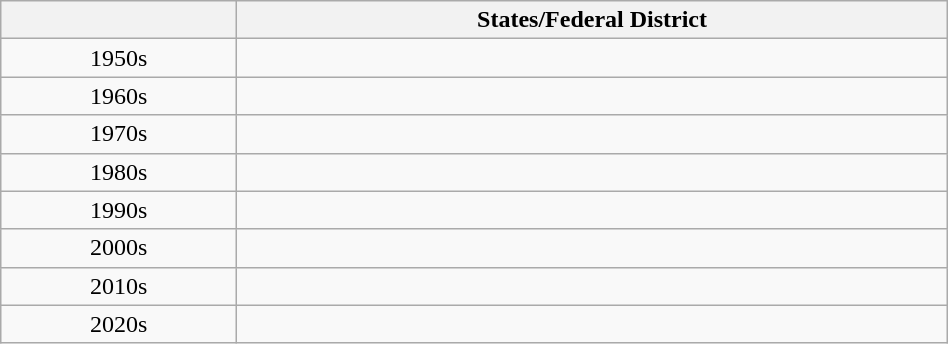<table class="wikitable" style="width:50%">
<tr>
<th style="width:8em;"></th>
<th style="width:25em;">States/Federal District</th>
</tr>
<tr>
<td style="text-align:center;">1950s</td>
<td></td>
</tr>
<tr>
<td style="text-align:center;">1960s</td>
<td></td>
</tr>
<tr>
<td style="text-align:center;">1970s</td>
<td></td>
</tr>
<tr>
<td style="text-align:center;">1980s</td>
<td></td>
</tr>
<tr>
<td style="text-align:center;">1990s</td>
<td></td>
</tr>
<tr>
<td style="text-align:center;">2000s</td>
<td></td>
</tr>
<tr>
<td style="text-align:center;">2010s</td>
<td></td>
</tr>
<tr>
<td style="text-align:center;">2020s</td>
<td></td>
</tr>
</table>
